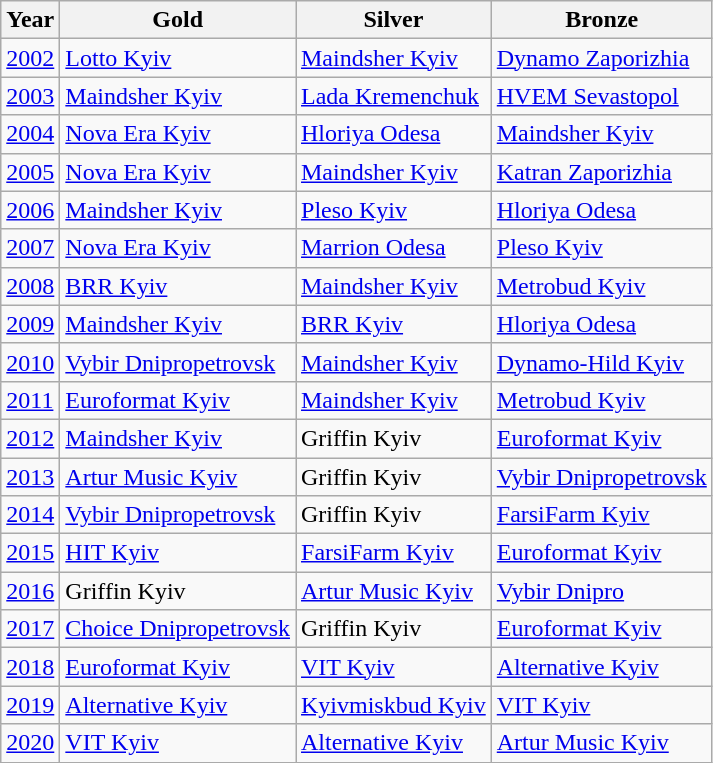<table class="wikitable">
<tr>
<th>Year</th>
<th>Gold</th>
<th>Silver</th>
<th>Bronze</th>
</tr>
<tr>
<td><a href='#'>2002</a></td>
<td><a href='#'>Lotto Kyiv</a></td>
<td><a href='#'>Maindsher Kyiv</a></td>
<td><a href='#'>Dynamo Zaporizhia</a></td>
</tr>
<tr>
<td><a href='#'>2003</a></td>
<td><a href='#'>Maindsher Kyiv</a></td>
<td><a href='#'>Lada Kremenchuk</a></td>
<td><a href='#'>HVEM Sevastopol</a></td>
</tr>
<tr>
<td><a href='#'>2004</a></td>
<td><a href='#'>Nova Era Kyiv</a></td>
<td><a href='#'>Hloriya Odesa</a></td>
<td><a href='#'>Maindsher Kyiv</a></td>
</tr>
<tr>
<td><a href='#'>2005</a></td>
<td><a href='#'>Nova Era Kyiv</a></td>
<td><a href='#'>Maindsher Kyiv</a></td>
<td><a href='#'>Katran Zaporizhia</a></td>
</tr>
<tr>
<td><a href='#'>2006</a></td>
<td><a href='#'>Maindsher Kyiv</a></td>
<td><a href='#'>Pleso Kyiv</a></td>
<td><a href='#'>Hloriya Odesa</a></td>
</tr>
<tr>
<td><a href='#'>2007</a></td>
<td><a href='#'>Nova Era Kyiv</a></td>
<td><a href='#'>Marrion Odesa</a></td>
<td><a href='#'>Pleso Kyiv</a></td>
</tr>
<tr>
<td><a href='#'>2008</a></td>
<td><a href='#'>BRR Kyiv</a></td>
<td><a href='#'>Maindsher Kyiv</a></td>
<td><a href='#'>Metrobud Kyiv</a></td>
</tr>
<tr>
<td><a href='#'>2009</a></td>
<td><a href='#'>Maindsher Kyiv</a></td>
<td><a href='#'>BRR Kyiv</a></td>
<td><a href='#'>Hloriya Odesa</a></td>
</tr>
<tr>
<td><a href='#'>2010</a></td>
<td><a href='#'>Vybir Dnipropetrovsk</a></td>
<td><a href='#'>Maindsher Kyiv</a></td>
<td><a href='#'>Dynamo-Hild Kyiv</a></td>
</tr>
<tr>
<td><a href='#'>2011</a></td>
<td><a href='#'>Euroformat Kyiv</a></td>
<td><a href='#'>Maindsher Kyiv</a></td>
<td><a href='#'>Metrobud Kyiv</a></td>
</tr>
<tr>
<td><a href='#'>2012</a></td>
<td><a href='#'>Maindsher Kyiv</a></td>
<td>Griffin Kyiv</td>
<td><a href='#'>Euroformat Kyiv</a></td>
</tr>
<tr>
<td><a href='#'>2013</a></td>
<td><a href='#'>Artur Music Kyiv</a></td>
<td>Griffin Kyiv</td>
<td><a href='#'>Vybir Dnipropetrovsk</a></td>
</tr>
<tr>
<td><a href='#'>2014</a></td>
<td><a href='#'>Vybir Dnipropetrovsk</a></td>
<td>Griffin Kyiv</td>
<td><a href='#'>FarsiFarm Kyiv</a></td>
</tr>
<tr>
<td><a href='#'>2015</a></td>
<td><a href='#'>HIT Kyiv</a></td>
<td><a href='#'>FarsiFarm Kyiv</a></td>
<td><a href='#'>Euroformat Kyiv</a></td>
</tr>
<tr>
<td><a href='#'>2016</a></td>
<td>Griffin Kyiv</td>
<td><a href='#'>Artur Music Kyiv</a></td>
<td><a href='#'>Vybir Dnipro</a></td>
</tr>
<tr>
<td><a href='#'>2017</a></td>
<td><a href='#'>Choice Dnipropetrovsk</a></td>
<td>Griffin Kyiv</td>
<td><a href='#'>Euroformat Kyiv</a></td>
</tr>
<tr>
<td><a href='#'>2018</a></td>
<td><a href='#'>Euroformat Kyiv</a></td>
<td><a href='#'>VIT Kyiv</a></td>
<td><a href='#'>Alternative Kyiv</a></td>
</tr>
<tr>
<td><a href='#'>2019</a></td>
<td><a href='#'>Alternative Kyiv</a></td>
<td><a href='#'>Kyivmiskbud Kyiv</a></td>
<td><a href='#'>VIT Kyiv</a></td>
</tr>
<tr>
<td><a href='#'>2020</a></td>
<td><a href='#'>VIT Kyiv</a></td>
<td><a href='#'>Alternative Kyiv</a></td>
<td><a href='#'>Artur Music Kyiv</a></td>
</tr>
</table>
